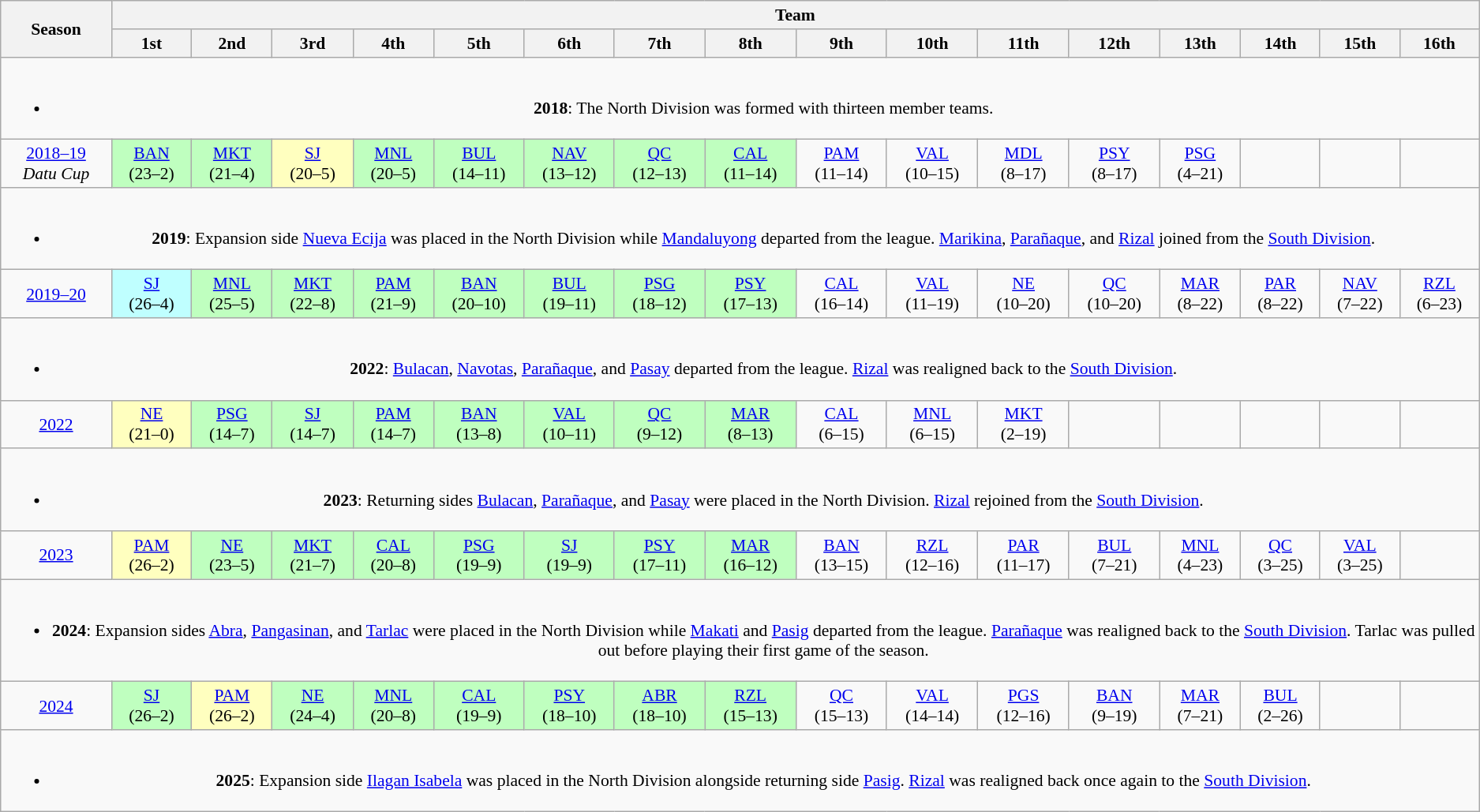<table class="wikitable" style="text-align:center; font-size:90%">
<tr>
<th rowspan="2">Season</th>
<th colspan="16">Team</th>
</tr>
<tr>
<th>1st</th>
<th>2nd</th>
<th>3rd</th>
<th>4th</th>
<th>5th</th>
<th>6th</th>
<th>7th</th>
<th>8th</th>
<th>9th</th>
<th>10th</th>
<th>11th</th>
<th>12th</th>
<th>13th</th>
<th>14th</th>
<th>15th</th>
<th>16th</th>
</tr>
<tr>
<td colspan="17"><br><ul><li><strong>2018</strong>: The North Division was formed with thirteen member teams.</li></ul></td>
</tr>
<tr>
<td><a href='#'>2018–19</a> <br> <em>Datu Cup</em></td>
<td bgcolor=#BFFFBF><a href='#'>BAN</a> <br> (23–2)</td>
<td bgcolor=#BFFFBF><a href='#'>MKT</a> <br> (21–4)</td>
<td bgcolor=#FFFFBF><a href='#'>SJ</a> <br> (20–5)</td>
<td bgcolor=#BFFFBF><a href='#'>MNL</a> <br> (20–5)</td>
<td bgcolor=#BFFFBF><a href='#'>BUL</a> <br> (14–11)</td>
<td bgcolor=#BFFFBF><a href='#'>NAV</a> <br> (13–12)</td>
<td bgcolor=#BFFFBF><a href='#'>QC</a> <br> (12–13)</td>
<td bgcolor=#BFFFBF><a href='#'>CAL</a> <br> (11–14)</td>
<td><a href='#'>PAM</a> <br> (11–14)</td>
<td><a href='#'>VAL</a> <br> (10–15)</td>
<td><a href='#'>MDL</a> <br> (8–17)</td>
<td><a href='#'>PSY</a> <br> (8–17)</td>
<td><a href='#'>PSG</a> <br> (4–21)</td>
<td></td>
<td></td>
<td></td>
</tr>
<tr>
<td colspan="17"><br><ul><li><strong>2019</strong>: Expansion side <a href='#'>Nueva Ecija</a> was placed in the North Division while <a href='#'>Mandaluyong</a> departed from the league. <a href='#'>Marikina</a>, <a href='#'>Parañaque</a>, and <a href='#'>Rizal</a> joined from the <a href='#'>South Division</a>.</li></ul></td>
</tr>
<tr>
<td><a href='#'>2019–20</a> <br> </td>
<td bgcolor=#BFFFFF><a href='#'>SJ</a> <br> (26–4)</td>
<td bgcolor=#BFFFBF><a href='#'>MNL</a> <br> (25–5)</td>
<td bgcolor=#BFFFBF><a href='#'>MKT</a> <br> (22–8)</td>
<td bgcolor=#BFFFBF><a href='#'>PAM</a> <br> (21–9)</td>
<td bgcolor=#BFFFBF><a href='#'>BAN</a> <br> (20–10)</td>
<td bgcolor=#BFFFBF><a href='#'>BUL</a> <br> (19–11)</td>
<td bgcolor=#BFFFBF><a href='#'>PSG</a> <br> (18–12)</td>
<td bgcolor=#BFFFBF><a href='#'>PSY</a> <br> (17–13)</td>
<td><a href='#'>CAL</a> <br> (16–14)</td>
<td><a href='#'>VAL</a> <br> (11–19)</td>
<td><a href='#'>NE</a> <br> (10–20)</td>
<td><a href='#'>QC</a> <br> (10–20)</td>
<td><a href='#'>MAR</a> <br> (8–22)</td>
<td><a href='#'>PAR</a> <br> (8–22)</td>
<td><a href='#'>NAV</a> <br> (7–22)</td>
<td><a href='#'>RZL</a> <br> (6–23)</td>
</tr>
<tr>
<td colspan="17"><br><ul><li><strong>2022</strong>: <a href='#'>Bulacan</a>, <a href='#'>Navotas</a>, <a href='#'>Parañaque</a>, and <a href='#'>Pasay</a> departed from the league. <a href='#'>Rizal</a> was realigned back to the <a href='#'>South Division</a>.</li></ul></td>
</tr>
<tr>
<td><a href='#'>2022</a></td>
<td bgcolor=#FFFFBF><a href='#'>NE</a> <br> (21–0)</td>
<td bgcolor=#BFFFBF><a href='#'>PSG</a> <br> (14–7)</td>
<td bgcolor=#BFFFBF><a href='#'>SJ</a> <br> (14–7)</td>
<td bgcolor=#BFFFBF><a href='#'>PAM</a> <br> (14–7)</td>
<td bgcolor=#BFFFBF><a href='#'>BAN</a> <br> (13–8)</td>
<td bgcolor=#BFFFBF><a href='#'>VAL</a> <br> (10–11)</td>
<td bgcolor=#BFFFBF><a href='#'>QC</a> <br> (9–12)</td>
<td bgcolor=#BFFFBF><a href='#'>MAR</a> <br> (8–13)</td>
<td><a href='#'>CAL</a> <br> (6–15)</td>
<td><a href='#'>MNL</a> <br> (6–15)</td>
<td><a href='#'>MKT</a> <br> (2–19)</td>
<td></td>
<td></td>
<td></td>
<td></td>
<td></td>
</tr>
<tr>
<td colspan="17"><br><ul><li><strong>2023</strong>: Returning sides <a href='#'>Bulacan</a>, <a href='#'>Parañaque</a>, and <a href='#'>Pasay</a> were placed in the North Division. <a href='#'>Rizal</a> rejoined from the <a href='#'>South Division</a>.</li></ul></td>
</tr>
<tr>
<td><a href='#'>2023</a></td>
<td bgcolor=#FFFFBF><a href='#'>PAM</a> <br> (26–2)</td>
<td bgcolor=#BFFFBF><a href='#'>NE</a> <br> (23–5)</td>
<td bgcolor=#BFFFBF><a href='#'>MKT</a> <br> (21–7)</td>
<td bgcolor=#BFFFBF><a href='#'>CAL</a> <br> (20–8)</td>
<td bgcolor=#BFFFBF><a href='#'>PSG</a> <br> (19–9)</td>
<td bgcolor=#BFFFBF><a href='#'>SJ</a> <br> (19–9)</td>
<td bgcolor=#BFFFBF><a href='#'>PSY</a> <br> (17–11)</td>
<td bgcolor=#BFFFBF><a href='#'>MAR</a> <br> (16–12)</td>
<td><a href='#'>BAN</a> <br> (13–15)</td>
<td><a href='#'>RZL</a> <br> (12–16)</td>
<td><a href='#'>PAR</a> <br> (11–17)</td>
<td><a href='#'>BUL</a> <br> (7–21)</td>
<td><a href='#'>MNL</a> <br> (4–23)</td>
<td><a href='#'>QC</a> <br> (3–25)</td>
<td><a href='#'>VAL</a> <br> (3–25)</td>
<td></td>
</tr>
<tr>
<td colspan="17"><br><ul><li><strong>2024</strong>: Expansion sides <a href='#'>Abra</a>, <a href='#'>Pangasinan</a>, and <a href='#'>Tarlac</a> were placed in the North Division while <a href='#'>Makati</a> and <a href='#'>Pasig</a> departed from the league. <a href='#'>Parañaque</a> was realigned back to the <a href='#'>South Division</a>. Tarlac was pulled out before playing their first game of the season.</li></ul></td>
</tr>
<tr>
<td><a href='#'>2024</a></td>
<td bgcolor=#BFFFBF><a href='#'>SJ</a> <br> (26–2)</td>
<td bgcolor=#FFFFBF><a href='#'>PAM</a> <br> (26–2)</td>
<td bgcolor=#BFFFBF><a href='#'>NE</a> <br> (24–4)</td>
<td bgcolor=#BFFFBF><a href='#'>MNL</a> <br> (20–8)</td>
<td bgcolor=#BFFFBF><a href='#'>CAL</a> <br> (19–9)</td>
<td bgcolor=#BFFFBF><a href='#'>PSY</a> <br> (18–10)</td>
<td bgcolor=#BFFFBF><a href='#'>ABR</a> <br> (18–10)</td>
<td bgcolor=#BFFFBF><a href='#'>RZL</a> <br> (15–13)</td>
<td><a href='#'>QC</a> <br> (15–13)</td>
<td><a href='#'>VAL</a> <br> (14–14)</td>
<td><a href='#'>PGS</a> <br> (12–16)</td>
<td><a href='#'>BAN</a> <br> (9–19)</td>
<td><a href='#'>MAR</a> <br> (7–21)</td>
<td><a href='#'>BUL</a> <br> (2–26)</td>
<td></td>
<td></td>
</tr>
<tr>
<td colspan="17"><br><ul><li><strong>2025</strong>: Expansion side <a href='#'>Ilagan Isabela</a> was placed in the North Division alongside returning side <a href='#'>Pasig</a>. <a href='#'>Rizal</a> was realigned back once again to the <a href='#'>South Division</a>. </li></ul></td>
</tr>
</table>
